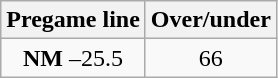<table class="wikitable">
<tr align="center">
<th style=>Pregame line</th>
<th style=>Over/under</th>
</tr>
<tr align="center">
<td><strong>NM</strong> –25.5</td>
<td>66</td>
</tr>
</table>
